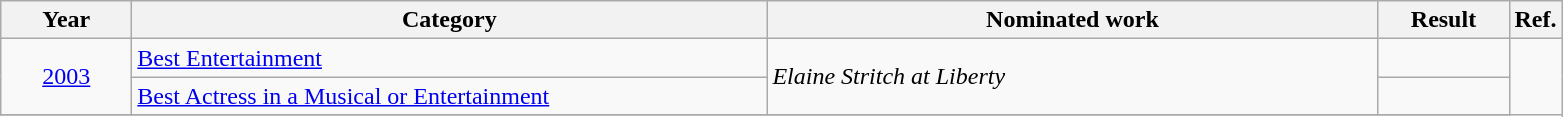<table class=wikitable>
<tr>
<th scope="col" style="width:5em;">Year</th>
<th scope="col" style="width:26em;">Category</th>
<th scope="col" style="width:25em;">Nominated work</th>
<th scope="col" style="width:5em;">Result</th>
<th>Ref.</th>
</tr>
<tr>
<td style="text-align:center;", rowspan="2"><a href='#'>2003</a></td>
<td><a href='#'>Best Entertainment</a></td>
<td rowspan=2><em>Elaine Stritch at Liberty</em></td>
<td></td>
</tr>
<tr>
<td><a href='#'>Best Actress in a Musical or Entertainment</a></td>
<td></td>
</tr>
<tr>
</tr>
</table>
